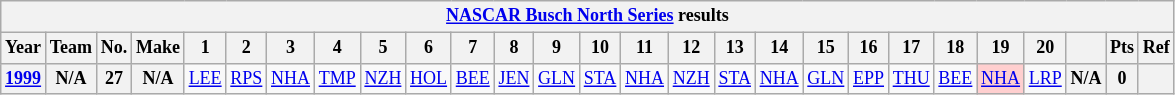<table class="wikitable" style="text-align:center; font-size:75%">
<tr>
<th colspan=36><a href='#'>NASCAR Busch North Series</a> results</th>
</tr>
<tr>
<th>Year</th>
<th>Team</th>
<th>No.</th>
<th>Make</th>
<th>1</th>
<th>2</th>
<th>3</th>
<th>4</th>
<th>5</th>
<th>6</th>
<th>7</th>
<th>8</th>
<th>9</th>
<th>10</th>
<th>11</th>
<th>12</th>
<th>13</th>
<th>14</th>
<th>15</th>
<th>16</th>
<th>17</th>
<th>18</th>
<th>19</th>
<th>20</th>
<th></th>
<th>Pts</th>
<th>Ref</th>
</tr>
<tr>
<th><a href='#'>1999</a></th>
<th>N/A</th>
<th>27</th>
<th>N/A</th>
<td><a href='#'>LEE</a></td>
<td><a href='#'>RPS</a></td>
<td><a href='#'>NHA</a></td>
<td><a href='#'>TMP</a></td>
<td><a href='#'>NZH</a></td>
<td><a href='#'>HOL</a></td>
<td><a href='#'>BEE</a></td>
<td><a href='#'>JEN</a></td>
<td><a href='#'>GLN</a></td>
<td><a href='#'>STA</a></td>
<td><a href='#'>NHA</a></td>
<td><a href='#'>NZH</a></td>
<td><a href='#'>STA</a></td>
<td><a href='#'>NHA</a></td>
<td><a href='#'>GLN</a></td>
<td><a href='#'>EPP</a></td>
<td><a href='#'>THU</a></td>
<td><a href='#'>BEE</a></td>
<td style="background:#FFCFCF;"><a href='#'>NHA</a><br></td>
<td><a href='#'>LRP</a></td>
<th>N/A</th>
<th>0</th>
<th></th>
</tr>
</table>
